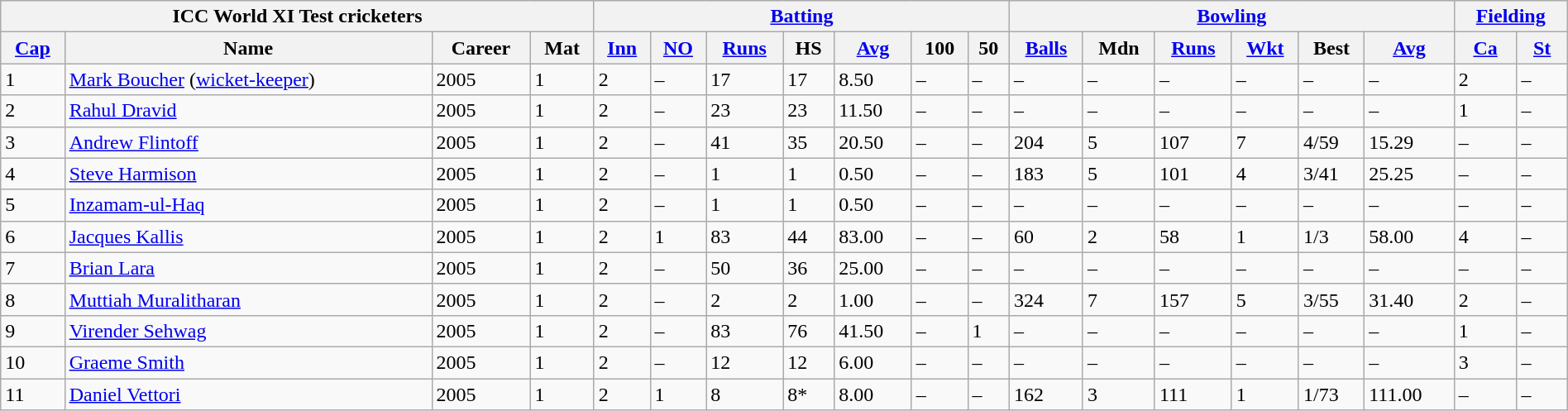<table class="wikitable" width="100%">
<tr bgcolor="#efefef">
<th colspan=4>ICC World XI Test cricketers</th>
<th colspan=7><a href='#'>Batting</a></th>
<th colspan=6><a href='#'>Bowling</a></th>
<th colspan=2><a href='#'>Fielding</a></th>
</tr>
<tr bgcolor="#efefef">
<th><a href='#'>Cap</a></th>
<th>Name</th>
<th>Career</th>
<th>Mat</th>
<th><a href='#'>Inn</a></th>
<th><a href='#'>NO</a></th>
<th><a href='#'>Runs</a></th>
<th>HS</th>
<th><a href='#'>Avg</a></th>
<th>100</th>
<th>50</th>
<th><a href='#'>Balls</a></th>
<th>Mdn</th>
<th><a href='#'>Runs</a></th>
<th><a href='#'>Wkt</a></th>
<th>Best</th>
<th><a href='#'>Avg</a></th>
<th><a href='#'>Ca</a></th>
<th><a href='#'>St</a></th>
</tr>
<tr>
<td>1</td>
<td> <a href='#'>Mark Boucher</a> (<a href='#'>wicket-keeper</a>)</td>
<td>2005</td>
<td>1</td>
<td>2</td>
<td>–</td>
<td>17</td>
<td>17</td>
<td>8.50</td>
<td>–</td>
<td>–</td>
<td>–</td>
<td>–</td>
<td>–</td>
<td>–</td>
<td>–</td>
<td>–</td>
<td>2</td>
<td>–</td>
</tr>
<tr>
<td>2</td>
<td> <a href='#'>Rahul Dravid</a></td>
<td>2005</td>
<td>1</td>
<td>2</td>
<td>–</td>
<td>23</td>
<td>23</td>
<td>11.50</td>
<td>–</td>
<td>–</td>
<td>–</td>
<td>–</td>
<td>–</td>
<td>–</td>
<td>–</td>
<td>–</td>
<td>1</td>
<td>–</td>
</tr>
<tr>
<td>3</td>
<td> <a href='#'>Andrew Flintoff</a></td>
<td>2005</td>
<td>1</td>
<td>2</td>
<td>–</td>
<td>41</td>
<td>35</td>
<td>20.50</td>
<td>–</td>
<td>–</td>
<td>204</td>
<td>5</td>
<td>107</td>
<td>7</td>
<td>4/59</td>
<td>15.29</td>
<td>–</td>
<td>–</td>
</tr>
<tr>
<td>4</td>
<td> <a href='#'>Steve Harmison</a></td>
<td>2005</td>
<td>1</td>
<td>2</td>
<td>–</td>
<td>1</td>
<td>1</td>
<td>0.50</td>
<td>–</td>
<td>–</td>
<td>183</td>
<td>5</td>
<td>101</td>
<td>4</td>
<td>3/41</td>
<td>25.25</td>
<td>–</td>
<td>–</td>
</tr>
<tr>
<td>5</td>
<td> <a href='#'>Inzamam-ul-Haq</a></td>
<td>2005</td>
<td>1</td>
<td>2</td>
<td>–</td>
<td>1</td>
<td>1</td>
<td>0.50</td>
<td>–</td>
<td>–</td>
<td>–</td>
<td>–</td>
<td>–</td>
<td>–</td>
<td>–</td>
<td>–</td>
<td>–</td>
<td>–</td>
</tr>
<tr>
<td>6</td>
<td> <a href='#'>Jacques Kallis</a></td>
<td>2005</td>
<td>1</td>
<td>2</td>
<td>1</td>
<td>83</td>
<td>44</td>
<td>83.00</td>
<td>–</td>
<td>–</td>
<td>60</td>
<td>2</td>
<td>58</td>
<td>1</td>
<td>1/3</td>
<td>58.00</td>
<td>4</td>
<td>–</td>
</tr>
<tr>
<td>7</td>
<td> <a href='#'>Brian Lara</a></td>
<td>2005</td>
<td>1</td>
<td>2</td>
<td>–</td>
<td>50</td>
<td>36</td>
<td>25.00</td>
<td>–</td>
<td>–</td>
<td>–</td>
<td>–</td>
<td>–</td>
<td>–</td>
<td>–</td>
<td>–</td>
<td>–</td>
<td>–</td>
</tr>
<tr>
<td>8</td>
<td> <a href='#'>Muttiah Muralitharan</a></td>
<td>2005</td>
<td>1</td>
<td>2</td>
<td>–</td>
<td>2</td>
<td>2</td>
<td>1.00</td>
<td>–</td>
<td>–</td>
<td>324</td>
<td>7</td>
<td>157</td>
<td>5</td>
<td>3/55</td>
<td>31.40</td>
<td>2</td>
<td>–</td>
</tr>
<tr>
<td>9</td>
<td> <a href='#'>Virender Sehwag</a></td>
<td>2005</td>
<td>1</td>
<td>2</td>
<td>–</td>
<td>83</td>
<td>76</td>
<td>41.50</td>
<td>–</td>
<td>1</td>
<td>–</td>
<td>–</td>
<td>–</td>
<td>–</td>
<td>–</td>
<td>–</td>
<td>1</td>
<td>–</td>
</tr>
<tr>
<td>10</td>
<td> <a href='#'>Graeme Smith</a></td>
<td>2005</td>
<td>1</td>
<td>2</td>
<td>–</td>
<td>12</td>
<td>12</td>
<td>6.00</td>
<td>–</td>
<td>–</td>
<td>–</td>
<td>–</td>
<td>–</td>
<td>–</td>
<td>–</td>
<td>–</td>
<td>3</td>
<td>–</td>
</tr>
<tr>
<td>11</td>
<td> <a href='#'>Daniel Vettori</a></td>
<td>2005</td>
<td>1</td>
<td>2</td>
<td>1</td>
<td>8</td>
<td>8*</td>
<td>8.00</td>
<td>–</td>
<td>–</td>
<td>162</td>
<td>3</td>
<td>111</td>
<td>1</td>
<td>1/73</td>
<td>111.00</td>
<td>–</td>
<td>–</td>
</tr>
</table>
